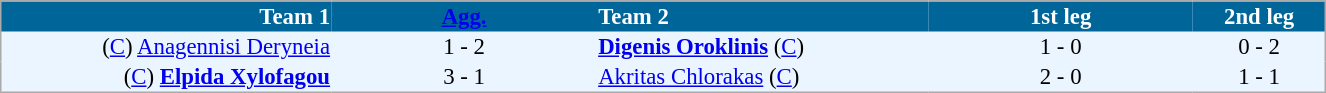<table cellspacing="0" style="background: #EBF5FF; border: 1px #aaa solid; border-collapse: collapse; font-size: 95%; margin: 1em auto;" width=70%>
<tr bgcolor=#006699 style="color:white;">
<th width=25% align="right">Team 1</th>
<th width=20% align="center"><a href='#'>Agg.</a></th>
<th width=25% align="left">Team 2</th>
<th width=20% align="center">1st leg</th>
<th width=20% align="center">2nd leg</th>
</tr>
<tr>
<td align=right>(<a href='#'>C</a>) <a href='#'>Anagennisi Deryneia</a></td>
<td align=center>1 - 2</td>
<td align=left><strong><a href='#'>Digenis Oroklinis</a></strong> (<a href='#'>C</a>)</td>
<td align=center>1 - 0</td>
<td align=center>0 - 2</td>
</tr>
<tr>
<td align=right>(<a href='#'>C</a>) <strong><a href='#'>Elpida Xylofagou</a></strong></td>
<td align=center>3 - 1</td>
<td align=left><a href='#'>Akritas Chlorakas</a> (<a href='#'>C</a>)</td>
<td align=center>2 - 0</td>
<td align=center>1 - 1</td>
</tr>
<tr>
</tr>
</table>
